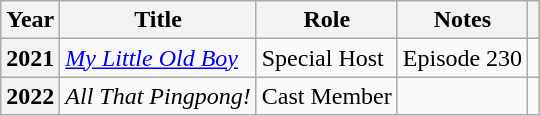<table class="wikitable plainrowheaders sortable">
<tr>
<th scope="col">Year</th>
<th scope="col">Title</th>
<th scope="col">Role</th>
<th scope="col">Notes</th>
<th scope="col" class="unsortable"></th>
</tr>
<tr>
<th scope="row">2021</th>
<td><em><a href='#'>My Little Old Boy</a></em></td>
<td>Special Host</td>
<td>Episode 230</td>
<td style="text-align:center"></td>
</tr>
<tr>
<th scope="row">2022</th>
<td><em>All That Pingpong! </em></td>
<td>Cast Member</td>
<td></td>
<td style="text-align:center"></td>
</tr>
</table>
